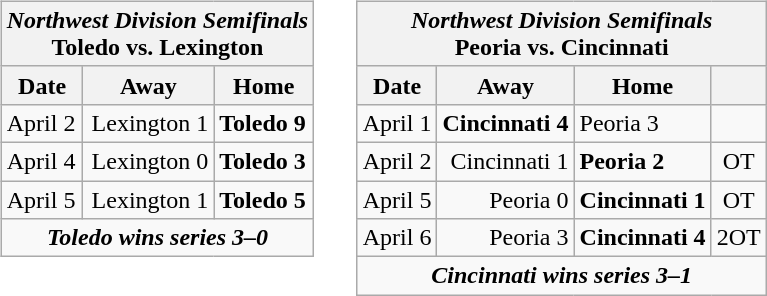<table cellspacing="10">
<tr>
<td valign="top"><br><table class="wikitable">
<tr>
<th bgcolor="#DDDDDD" colspan="4"><em>Northwest Division Semifinals</em> <br> Toledo vs. Lexington <br></th>
</tr>
<tr>
<th>Date</th>
<th>Away</th>
<th>Home</th>
</tr>
<tr>
<td>April 2</td>
<td align="right">Lexington 1</td>
<td><strong>Toledo 9</strong></td>
</tr>
<tr>
<td>April 4</td>
<td align="right">Lexington 0</td>
<td><strong>Toledo 3</strong></td>
</tr>
<tr>
<td>April 5</td>
<td align="right">Lexington 1</td>
<td><strong>Toledo 5</strong></td>
</tr>
<tr align="center">
<td colspan="4"><strong><em>Toledo wins series 3–0</em></strong></td>
</tr>
</table>
</td>
<td valign="top"><br><table class="wikitable">
<tr>
<th bgcolor="#DDDDDD" colspan="4"><em>Northwest Division Semifinals</em> <br> Peoria vs. Cincinnati <br></th>
</tr>
<tr>
<th>Date</th>
<th>Away</th>
<th>Home</th>
<th></th>
</tr>
<tr>
<td>April 1</td>
<td align="right"><strong>Cincinnati 4</strong></td>
<td>Peoria 3</td>
<td></td>
</tr>
<tr>
<td>April 2</td>
<td align="right">Cincinnati 1</td>
<td><strong>Peoria 2</strong></td>
<td align="center">OT</td>
</tr>
<tr>
<td>April 5</td>
<td align="right">Peoria 0</td>
<td><strong>Cincinnati 1</strong></td>
<td align="center">OT</td>
</tr>
<tr>
<td>April 6</td>
<td align="right">Peoria 3</td>
<td><strong>Cincinnati 4</strong></td>
<td align="center">2OT</td>
</tr>
<tr align="center">
<td colspan="4"><strong><em>Cincinnati wins series 3–1</em></strong></td>
</tr>
</table>
</td>
</tr>
</table>
